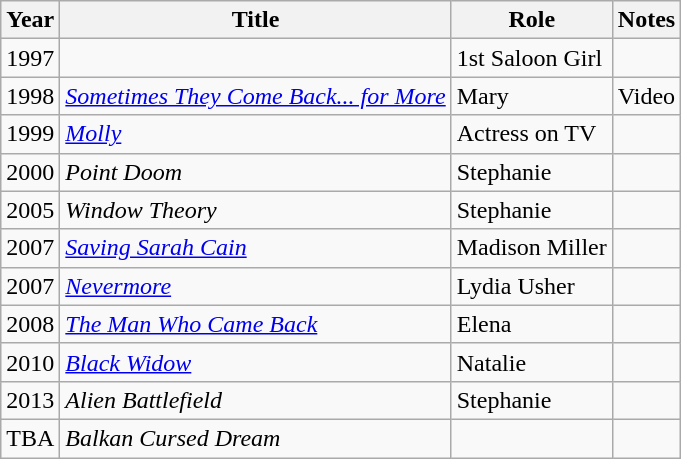<table class="wikitable sortable">
<tr>
<th>Year</th>
<th>Title</th>
<th>Role</th>
<th class="unsortable">Notes</th>
</tr>
<tr>
<td>1997</td>
<td><em></em></td>
<td>1st Saloon Girl</td>
<td></td>
</tr>
<tr>
<td>1998</td>
<td><em><a href='#'>Sometimes They Come Back... for More</a></em></td>
<td>Mary</td>
<td>Video</td>
</tr>
<tr>
<td>1999</td>
<td><em><a href='#'>Molly</a></em></td>
<td>Actress on TV</td>
<td></td>
</tr>
<tr>
<td>2000</td>
<td><em>Point Doom</em></td>
<td>Stephanie</td>
<td></td>
</tr>
<tr>
<td>2005</td>
<td><em>Window Theory</em></td>
<td>Stephanie</td>
<td></td>
</tr>
<tr>
<td>2007</td>
<td><em><a href='#'>Saving Sarah Cain</a></em></td>
<td>Madison Miller</td>
<td></td>
</tr>
<tr>
<td>2007</td>
<td><em><a href='#'>Nevermore</a></em></td>
<td>Lydia Usher</td>
<td></td>
</tr>
<tr>
<td>2008</td>
<td><em><a href='#'>The Man Who Came Back</a></em></td>
<td>Elena</td>
<td></td>
</tr>
<tr>
<td>2010</td>
<td><em><a href='#'>Black Widow</a></em></td>
<td>Natalie</td>
<td></td>
</tr>
<tr>
<td>2013</td>
<td><em>Alien Battlefield</em></td>
<td>Stephanie</td>
<td></td>
</tr>
<tr>
<td>TBA</td>
<td><em>Balkan Cursed Dream</em></td>
<td></td>
<td></td>
</tr>
</table>
